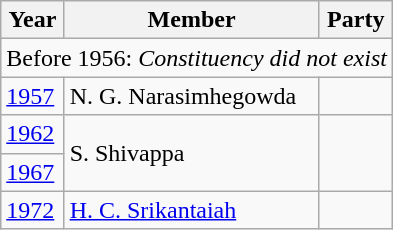<table class="wikitable">
<tr>
<th>Year</th>
<th>Member</th>
<th colspan=2>Party</th>
</tr>
<tr>
<td colspan=4>Before 1956: <em>Constituency did not exist</em></td>
</tr>
<tr>
<td><a href='#'>1957</a></td>
<td>N. G. Narasimhegowda</td>
<td></td>
</tr>
<tr>
<td><a href='#'>1962</a></td>
<td rowspan=2>S. Shivappa</td>
</tr>
<tr>
<td><a href='#'>1967</a></td>
</tr>
<tr>
<td><a href='#'>1972</a></td>
<td><a href='#'>H. C. Srikantaiah</a></td>
<td></td>
</tr>
</table>
